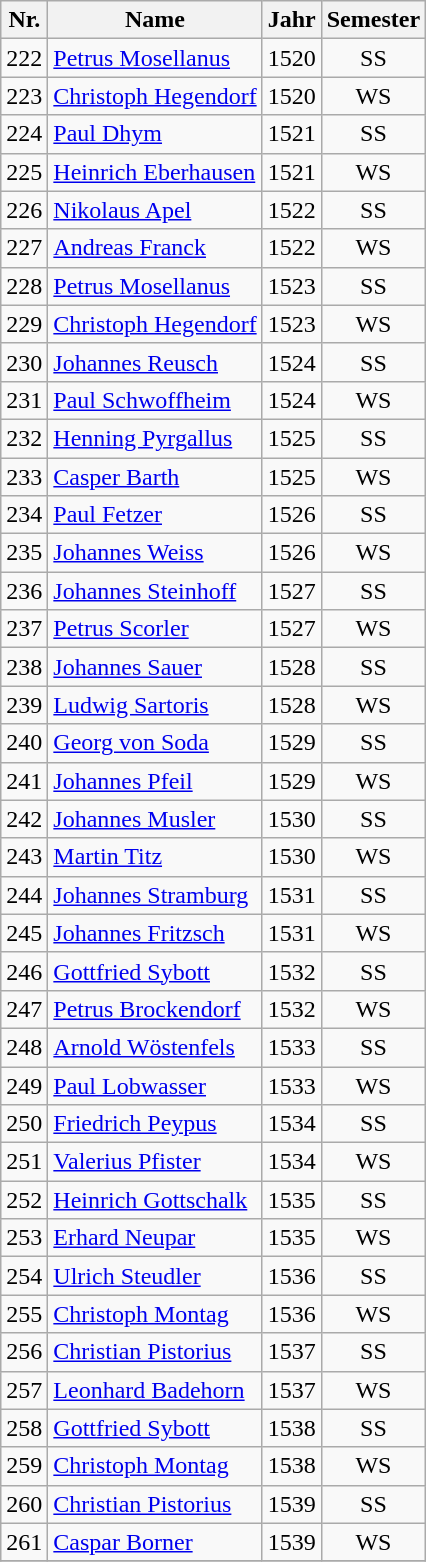<table class="wikitable">
<tr>
<th bgcolor="silver">Nr.</th>
<th bgcolor="silver">Name</th>
<th bgcolor="silver">Jahr</th>
<th bgcolor="silver">Semester</th>
</tr>
<tr>
<td>222</td>
<td><a href='#'>Petrus Mosellanus</a></td>
<td>1520</td>
<td align="center">SS</td>
</tr>
<tr>
<td>223</td>
<td><a href='#'>Christoph Hegendorf</a></td>
<td>1520</td>
<td align="center">WS</td>
</tr>
<tr>
<td>224</td>
<td><a href='#'>Paul Dhym</a></td>
<td>1521</td>
<td align="center">SS</td>
</tr>
<tr>
<td>225</td>
<td><a href='#'>Heinrich Eberhausen</a></td>
<td>1521</td>
<td align="center">WS</td>
</tr>
<tr>
<td>226</td>
<td><a href='#'>Nikolaus Apel</a></td>
<td>1522</td>
<td align="center">SS</td>
</tr>
<tr>
<td>227</td>
<td><a href='#'>Andreas Franck</a></td>
<td>1522</td>
<td align="center">WS</td>
</tr>
<tr>
<td>228</td>
<td><a href='#'>Petrus Mosellanus</a></td>
<td>1523</td>
<td align="center">SS</td>
</tr>
<tr>
<td>229</td>
<td><a href='#'>Christoph Hegendorf</a></td>
<td>1523</td>
<td align="center">WS</td>
</tr>
<tr>
<td>230</td>
<td><a href='#'>Johannes Reusch</a></td>
<td>1524</td>
<td align="center">SS</td>
</tr>
<tr>
<td>231</td>
<td><a href='#'>Paul Schwoffheim</a></td>
<td>1524</td>
<td align="center">WS</td>
</tr>
<tr>
<td>232</td>
<td><a href='#'>Henning Pyrgallus</a></td>
<td>1525</td>
<td align="center">SS</td>
</tr>
<tr>
<td>233</td>
<td><a href='#'>Casper Barth</a></td>
<td>1525</td>
<td align="center">WS</td>
</tr>
<tr>
<td>234</td>
<td><a href='#'>Paul Fetzer</a></td>
<td>1526</td>
<td align="center">SS</td>
</tr>
<tr>
<td>235</td>
<td><a href='#'>Johannes Weiss</a></td>
<td>1526</td>
<td align="center">WS</td>
</tr>
<tr>
<td>236</td>
<td><a href='#'>Johannes Steinhoff</a></td>
<td>1527</td>
<td align="center">SS</td>
</tr>
<tr>
<td>237</td>
<td><a href='#'>Petrus Scorler</a></td>
<td>1527</td>
<td align="center">WS</td>
</tr>
<tr>
<td>238</td>
<td><a href='#'>Johannes Sauer</a></td>
<td>1528</td>
<td align="center">SS</td>
</tr>
<tr>
<td>239</td>
<td><a href='#'>Ludwig Sartoris</a></td>
<td>1528</td>
<td align="center">WS</td>
</tr>
<tr>
<td>240</td>
<td><a href='#'>Georg von Soda</a></td>
<td>1529</td>
<td align="center">SS</td>
</tr>
<tr>
<td>241</td>
<td><a href='#'>Johannes Pfeil</a></td>
<td>1529</td>
<td align="center">WS</td>
</tr>
<tr>
<td>242</td>
<td><a href='#'>Johannes Musler</a></td>
<td>1530</td>
<td align="center">SS</td>
</tr>
<tr>
<td>243</td>
<td><a href='#'>Martin Titz</a></td>
<td>1530</td>
<td align="center">WS</td>
</tr>
<tr>
<td>244</td>
<td><a href='#'>Johannes Stramburg</a></td>
<td>1531</td>
<td align="center">SS</td>
</tr>
<tr>
<td>245</td>
<td><a href='#'>Johannes Fritzsch</a></td>
<td>1531</td>
<td align="center">WS</td>
</tr>
<tr>
<td>246</td>
<td><a href='#'>Gottfried Sybott</a></td>
<td>1532</td>
<td align="center">SS</td>
</tr>
<tr>
<td>247</td>
<td><a href='#'>Petrus Brockendorf</a></td>
<td>1532</td>
<td align="center">WS</td>
</tr>
<tr>
<td>248</td>
<td><a href='#'>Arnold Wöstenfels</a></td>
<td>1533</td>
<td align="center">SS</td>
</tr>
<tr>
<td>249</td>
<td><a href='#'>Paul Lobwasser</a></td>
<td>1533</td>
<td align="center">WS</td>
</tr>
<tr>
<td>250</td>
<td><a href='#'>Friedrich Peypus</a></td>
<td>1534</td>
<td align="center">SS</td>
</tr>
<tr>
<td>251</td>
<td><a href='#'>Valerius Pfister</a></td>
<td>1534</td>
<td align="center">WS</td>
</tr>
<tr>
<td>252</td>
<td><a href='#'>Heinrich Gottschalk</a></td>
<td>1535</td>
<td align="center">SS</td>
</tr>
<tr>
<td>253</td>
<td><a href='#'>Erhard Neupar</a></td>
<td>1535</td>
<td align="center">WS</td>
</tr>
<tr>
<td>254</td>
<td><a href='#'>Ulrich Steudler</a></td>
<td>1536</td>
<td align="center">SS</td>
</tr>
<tr>
<td>255</td>
<td><a href='#'>Christoph Montag</a></td>
<td>1536</td>
<td align="center">WS</td>
</tr>
<tr>
<td>256</td>
<td><a href='#'>Christian Pistorius</a></td>
<td>1537</td>
<td align="center">SS</td>
</tr>
<tr>
<td>257</td>
<td><a href='#'>Leonhard Badehorn</a></td>
<td>1537</td>
<td align="center">WS</td>
</tr>
<tr>
<td>258</td>
<td><a href='#'>Gottfried Sybott</a></td>
<td>1538</td>
<td align="center">SS</td>
</tr>
<tr>
<td>259</td>
<td><a href='#'>Christoph Montag</a></td>
<td>1538</td>
<td align="center">WS</td>
</tr>
<tr>
<td>260</td>
<td><a href='#'>Christian Pistorius</a></td>
<td>1539</td>
<td align="center">SS</td>
</tr>
<tr>
<td>261</td>
<td><a href='#'>Caspar Borner</a></td>
<td>1539</td>
<td align="center">WS</td>
</tr>
<tr>
</tr>
</table>
